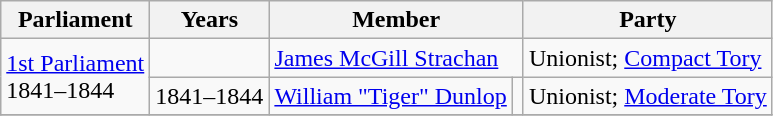<table class="wikitable">
<tr>
<th>Parliament</th>
<th>Years</th>
<th colspan="2">Member</th>
<th>Party</th>
</tr>
<tr>
<td rowspan="2"><a href='#'>1st Parliament</a><br>1841–1844</td>
<td></td>
<td colspan="2"><a href='#'>James McGill Strachan</a></td>
<td>Unionist; <a href='#'>Compact Tory</a></td>
</tr>
<tr>
<td>1841–1844</td>
<td><a href='#'>William "Tiger" Dunlop</a></td>
<td></td>
<td>Unionist; <a href='#'>Moderate Tory</a></td>
</tr>
<tr>
</tr>
</table>
